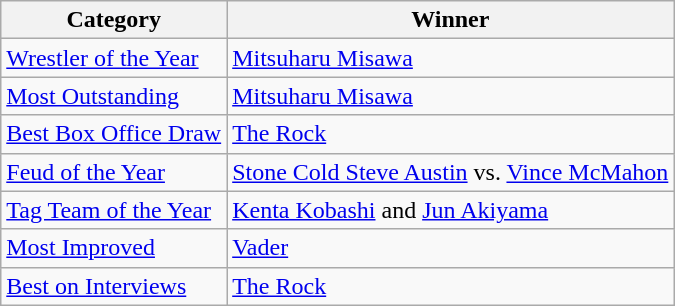<table class="wikitable">
<tr>
<th>Category</th>
<th>Winner</th>
</tr>
<tr>
<td><a href='#'>Wrestler of the Year</a></td>
<td><a href='#'>Mitsuharu Misawa</a></td>
</tr>
<tr>
<td><a href='#'>Most Outstanding</a></td>
<td><a href='#'>Mitsuharu Misawa</a></td>
</tr>
<tr>
<td><a href='#'>Best Box Office Draw</a></td>
<td><a href='#'>The Rock</a></td>
</tr>
<tr>
<td><a href='#'>Feud of the Year</a></td>
<td><a href='#'>Stone Cold Steve Austin</a> vs. <a href='#'>Vince McMahon</a></td>
</tr>
<tr>
<td><a href='#'>Tag Team of the Year</a></td>
<td><a href='#'>Kenta Kobashi</a> and <a href='#'>Jun Akiyama</a></td>
</tr>
<tr>
<td><a href='#'>Most Improved</a></td>
<td><a href='#'>Vader</a></td>
</tr>
<tr>
<td><a href='#'>Best on Interviews</a></td>
<td><a href='#'>The Rock</a></td>
</tr>
</table>
